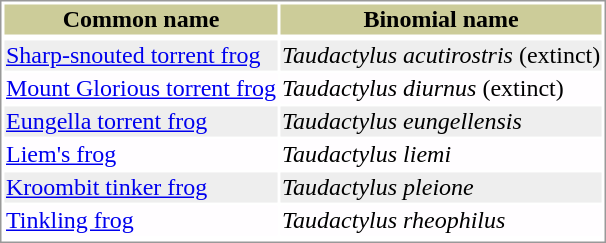<table style="text-align:left; border:1px solid #999999; ">
<tr style="background:#CCCC99; text-align: center; ">
<th>Common name</th>
<th>Binomial name</th>
</tr>
<tr>
</tr>
<tr style="background:#EEEEEE;">
<td><a href='#'>Sharp-snouted torrent frog</a></td>
<td><em>Taudactylus acutirostris</em>  (extinct)</td>
</tr>
<tr style="background:#FFFDFF;">
<td><a href='#'>Mount Glorious torrent frog</a></td>
<td><em>Taudactylus diurnus</em>   (extinct)</td>
</tr>
<tr style="background:#EEEEEE;">
<td><a href='#'>Eungella torrent frog</a></td>
<td><em>Taudactylus eungellensis</em> </td>
</tr>
<tr style="background:#FFFDFF;">
<td><a href='#'>Liem's frog</a></td>
<td><em>Taudactylus liemi</em> </td>
</tr>
<tr style="background:#EEEEEE;">
<td><a href='#'>Kroombit tinker frog</a></td>
<td><em>Taudactylus pleione</em> </td>
</tr>
<tr style="background:#FFFDFF;">
<td><a href='#'>Tinkling frog</a></td>
<td><em>Taudactylus rheophilus</em> </td>
</tr>
<tr>
</tr>
</table>
